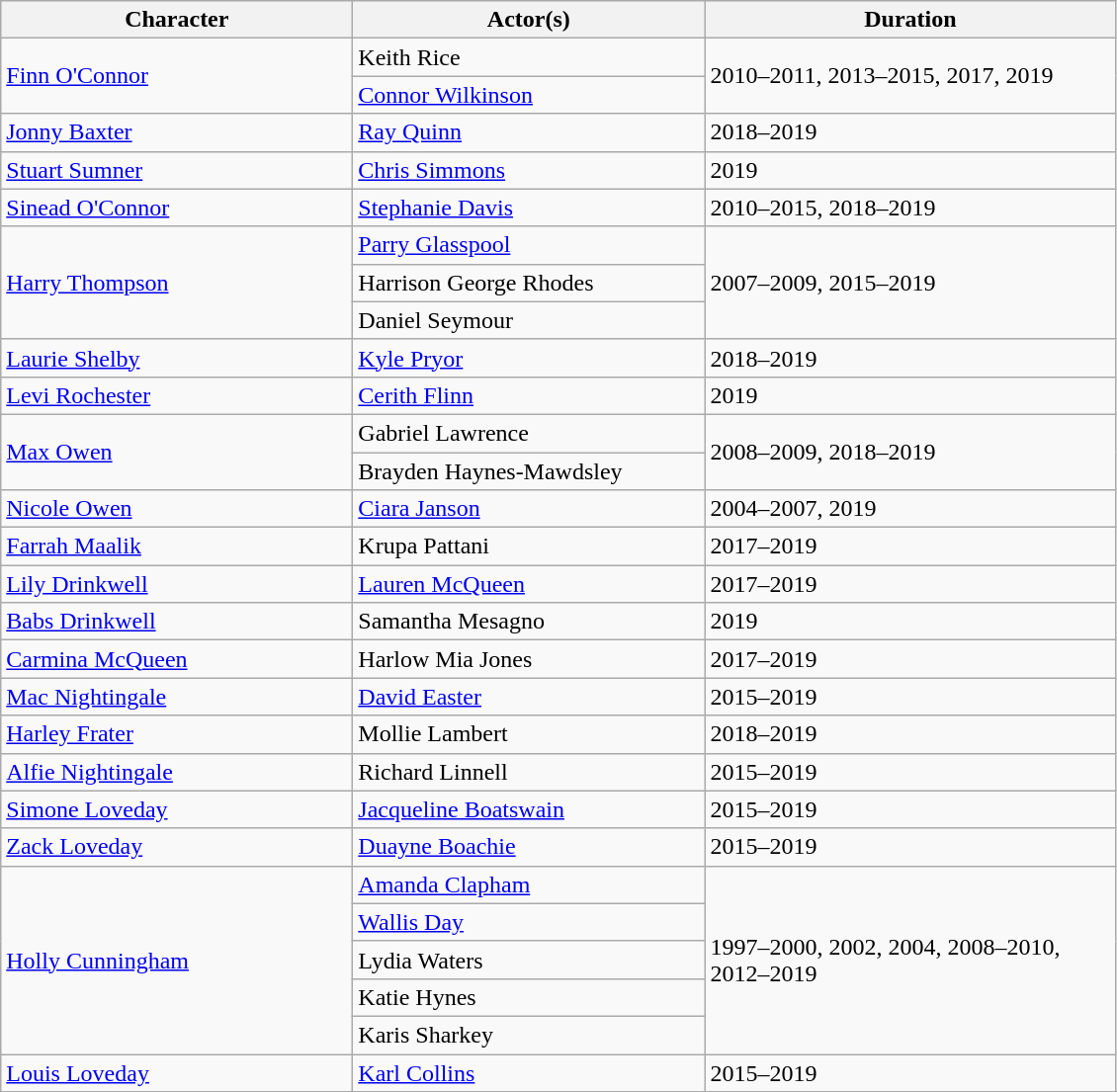<table class="wikitable sortable sticky-header">
<tr>
<th scope="col" style="width:230px;">Character</th>
<th scope="col" style="width:230px;">Actor(s)</th>
<th scope="col" style="width:270px;">Duration</th>
</tr>
<tr>
<td rowspan="2"><a href='#'>Finn O'Connor</a></td>
<td>Keith Rice</td>
<td rowspan="2">2010–2011, 2013–2015, 2017, 2019</td>
</tr>
<tr>
<td><a href='#'>Connor Wilkinson</a></td>
</tr>
<tr>
<td><a href='#'>Jonny Baxter</a></td>
<td><a href='#'>Ray Quinn</a></td>
<td>2018–2019</td>
</tr>
<tr>
<td><a href='#'>Stuart Sumner</a></td>
<td><a href='#'>Chris Simmons</a></td>
<td>2019</td>
</tr>
<tr>
<td><a href='#'>Sinead O'Connor</a></td>
<td><a href='#'>Stephanie Davis</a></td>
<td>2010–2015, 2018–2019</td>
</tr>
<tr>
<td rowspan="3"><a href='#'>Harry Thompson</a></td>
<td><a href='#'>Parry Glasspool</a></td>
<td rowspan="3">2007–2009, 2015–2019</td>
</tr>
<tr>
<td>Harrison George Rhodes</td>
</tr>
<tr>
<td>Daniel Seymour</td>
</tr>
<tr>
<td><a href='#'>Laurie Shelby</a></td>
<td><a href='#'>Kyle Pryor</a></td>
<td>2018–2019</td>
</tr>
<tr>
<td><a href='#'>Levi Rochester</a></td>
<td><a href='#'>Cerith Flinn</a></td>
<td>2019</td>
</tr>
<tr>
<td rowspan="2"><a href='#'>Max Owen</a></td>
<td>Gabriel Lawrence</td>
<td rowspan="2">2008–2009, 2018–2019</td>
</tr>
<tr>
<td>Brayden Haynes-Mawdsley</td>
</tr>
<tr>
<td><a href='#'>Nicole Owen</a></td>
<td><a href='#'>Ciara Janson</a></td>
<td>2004–2007, 2019</td>
</tr>
<tr>
<td><a href='#'>Farrah Maalik</a></td>
<td>Krupa Pattani</td>
<td>2017–2019</td>
</tr>
<tr>
<td><a href='#'>Lily Drinkwell</a></td>
<td><a href='#'>Lauren McQueen</a></td>
<td>2017–2019</td>
</tr>
<tr>
<td><a href='#'>Babs Drinkwell</a></td>
<td>Samantha Mesagno</td>
<td>2019</td>
</tr>
<tr>
<td><a href='#'>Carmina McQueen</a></td>
<td>Harlow Mia Jones</td>
<td>2017–2019</td>
</tr>
<tr>
<td><a href='#'>Mac Nightingale</a></td>
<td><a href='#'>David Easter</a></td>
<td>2015–2019</td>
</tr>
<tr>
<td><a href='#'>Harley Frater</a></td>
<td>Mollie Lambert</td>
<td>2018–2019</td>
</tr>
<tr>
<td><a href='#'>Alfie Nightingale</a></td>
<td>Richard Linnell</td>
<td>2015–2019</td>
</tr>
<tr>
<td><a href='#'>Simone Loveday</a></td>
<td><a href='#'>Jacqueline Boatswain</a></td>
<td>2015–2019</td>
</tr>
<tr>
<td><a href='#'>Zack Loveday</a></td>
<td><a href='#'>Duayne Boachie</a></td>
<td>2015–2019</td>
</tr>
<tr>
<td rowspan="5"><a href='#'>Holly Cunningham</a></td>
<td><a href='#'>Amanda Clapham</a></td>
<td rowspan="5">1997–2000, 2002, 2004, 2008–2010, 2012–2019</td>
</tr>
<tr>
<td><a href='#'>Wallis Day</a></td>
</tr>
<tr>
<td>Lydia Waters</td>
</tr>
<tr>
<td>Katie Hynes</td>
</tr>
<tr>
<td>Karis Sharkey</td>
</tr>
<tr>
<td><a href='#'>Louis Loveday</a></td>
<td><a href='#'>Karl Collins</a></td>
<td>2015–2019</td>
</tr>
<tr>
</tr>
</table>
